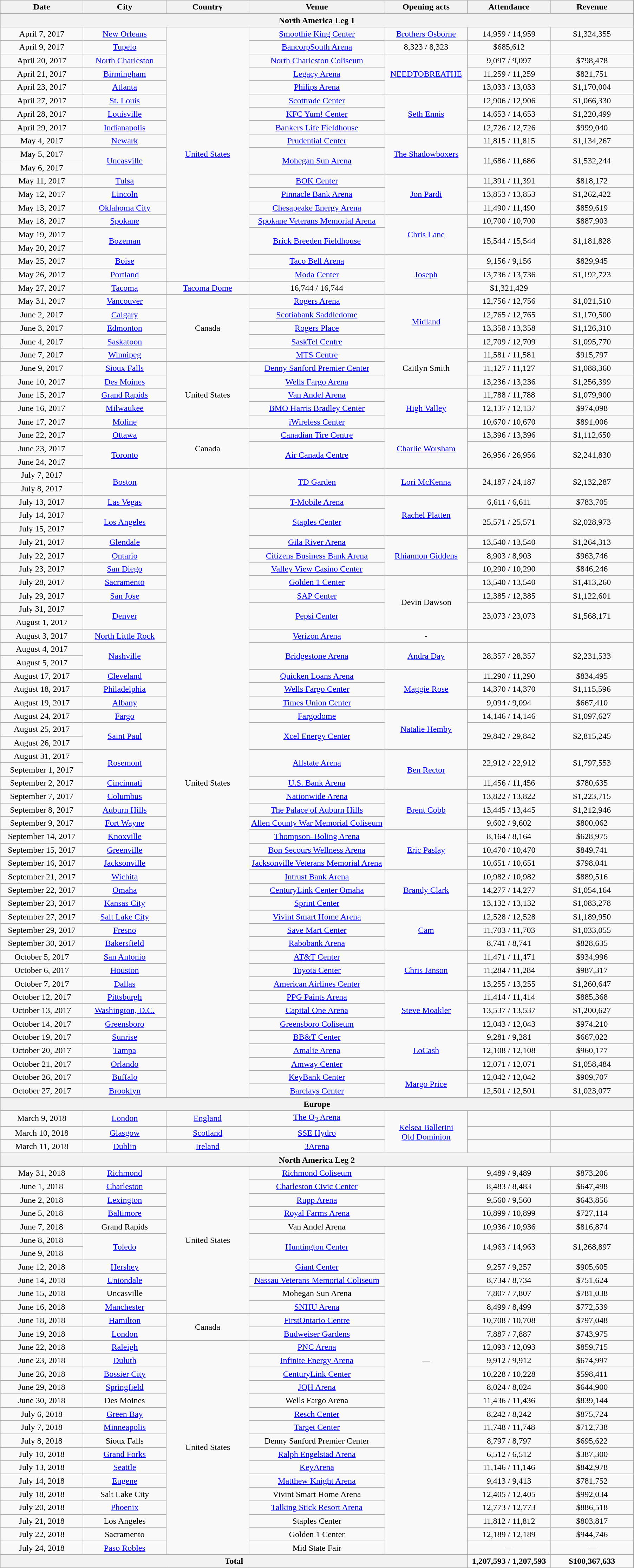<table class="wikitable" style="text-align:center">
<tr>
<th width="150px">Date</th>
<th width="150px">City</th>
<th width="150px">Country</th>
<th width="250px">Venue</th>
<th width="150px">Opening acts</th>
<th width="150px">Attendance</th>
<th width="150px">Revenue</th>
</tr>
<tr bgcolor="#DDDDDD">
<th colspan="7">North America Leg 1</th>
</tr>
<tr>
<td>April 7, 2017</td>
<td><a href='#'>New Orleans</a></td>
<td rowspan="20"><a href='#'>United States</a></td>
<td><a href='#'>Smoothie King Center</a></td>
<td rowspan="2"><a href='#'>Brothers Osborne</a></td>
<td>14,959 / 14,959</td>
<td>$1,324,355</td>
</tr>
<tr>
</tr>
<tr>
<td>April 9, 2017</td>
<td><a href='#'>Tupelo</a></td>
<td><a href='#'>BancorpSouth Arena</a></td>
<td>8,323 / 8,323</td>
<td>$685,612</td>
</tr>
<tr>
<td>April 20, 2017</td>
<td><a href='#'>North Charleston</a></td>
<td><a href='#'>North Charleston Coliseum</a></td>
<td rowspan="3"><a href='#'>NEEDTOBREATHE</a></td>
<td>9,097 / 9,097</td>
<td>$798,478</td>
</tr>
<tr>
<td>April 21, 2017</td>
<td><a href='#'>Birmingham</a></td>
<td><a href='#'>Legacy Arena</a></td>
<td>11,259 / 11,259</td>
<td>$821,751</td>
</tr>
<tr>
<td>April 23, 2017</td>
<td><a href='#'>Atlanta</a></td>
<td><a href='#'>Philips Arena</a></td>
<td>13,033 / 13,033</td>
<td>$1,170,004</td>
</tr>
<tr>
<td>April 27, 2017</td>
<td><a href='#'>St. Louis</a></td>
<td><a href='#'>Scottrade Center</a></td>
<td rowspan="3"><a href='#'>Seth Ennis</a></td>
<td>12,906 / 12,906</td>
<td>$1,066,330</td>
</tr>
<tr>
<td>April 28, 2017</td>
<td><a href='#'>Louisville</a></td>
<td><a href='#'>KFC Yum! Center</a></td>
<td>14,653 / 14,653</td>
<td>$1,220,499</td>
</tr>
<tr>
<td>April 29, 2017</td>
<td><a href='#'>Indianapolis</a></td>
<td><a href='#'>Bankers Life Fieldhouse</a></td>
<td>12,726 / 12,726</td>
<td>$999,040</td>
</tr>
<tr>
<td>May 4, 2017</td>
<td><a href='#'>Newark</a></td>
<td><a href='#'>Prudential Center</a></td>
<td rowspan="3"><a href='#'>The Shadowboxers</a></td>
<td>11,815 / 11,815</td>
<td>$1,134,267</td>
</tr>
<tr>
<td>May 5, 2017</td>
<td rowspan="2"><a href='#'>Uncasville</a></td>
<td rowspan="2"><a href='#'>Mohegan Sun Arena</a></td>
<td rowspan="2">11,686 / 11,686</td>
<td rowspan="2">$1,532,244</td>
</tr>
<tr>
<td>May 6, 2017</td>
</tr>
<tr>
<td>May 11, 2017</td>
<td><a href='#'>Tulsa</a></td>
<td><a href='#'>BOK Center</a></td>
<td rowspan="3"><a href='#'>Jon Pardi</a></td>
<td>11,391 / 11,391</td>
<td>$818,172</td>
</tr>
<tr>
<td>May 12, 2017</td>
<td><a href='#'>Lincoln</a></td>
<td><a href='#'>Pinnacle Bank Arena</a></td>
<td>13,853 / 13,853</td>
<td>$1,262,422</td>
</tr>
<tr>
<td>May 13, 2017</td>
<td><a href='#'>Oklahoma City</a></td>
<td><a href='#'>Chesapeake Energy Arena</a></td>
<td>11,490 / 11,490</td>
<td>$859,619</td>
</tr>
<tr>
<td>May 18, 2017</td>
<td><a href='#'>Spokane</a></td>
<td><a href='#'>Spokane Veterans Memorial Arena</a></td>
<td rowspan="3"><a href='#'>Chris Lane</a></td>
<td>10,700 / 10,700</td>
<td>$887,903</td>
</tr>
<tr>
<td>May 19, 2017</td>
<td rowspan="2"><a href='#'>Bozeman</a></td>
<td rowspan="2"><a href='#'>Brick Breeden Fieldhouse</a></td>
<td rowspan="2">15,544 / 15,544</td>
<td rowspan="2">$1,181,828</td>
</tr>
<tr>
<td>May 20, 2017</td>
</tr>
<tr>
<td>May 25, 2017</td>
<td><a href='#'>Boise</a></td>
<td><a href='#'>Taco Bell Arena</a></td>
<td rowspan="3"><a href='#'>Joseph</a></td>
<td>9,156 / 9,156</td>
<td>$829,945</td>
</tr>
<tr>
<td>May 26, 2017</td>
<td><a href='#'>Portland</a></td>
<td><a href='#'>Moda Center</a></td>
<td>13,736 / 13,736</td>
<td>$1,192,723</td>
</tr>
<tr>
<td>May 27, 2017</td>
<td><a href='#'>Tacoma</a></td>
<td><a href='#'>Tacoma Dome</a></td>
<td>16,744 / 16,744</td>
<td>$1,321,429</td>
</tr>
<tr>
<td>May 31, 2017</td>
<td><a href='#'>Vancouver</a></td>
<td rowspan="5">Canada</td>
<td><a href='#'>Rogers Arena</a></td>
<td rowspan="4"><a href='#'>Midland</a></td>
<td>12,756 / 12,756</td>
<td>$1,021,510</td>
</tr>
<tr>
<td>June 2, 2017</td>
<td><a href='#'>Calgary</a></td>
<td><a href='#'>Scotiabank Saddledome</a></td>
<td>12,765 / 12,765</td>
<td>$1,170,500</td>
</tr>
<tr>
<td>June 3, 2017</td>
<td><a href='#'>Edmonton</a></td>
<td><a href='#'>Rogers Place</a></td>
<td>13,358 / 13,358</td>
<td>$1,126,310</td>
</tr>
<tr>
<td>June 4, 2017</td>
<td><a href='#'>Saskatoon</a></td>
<td><a href='#'>SaskTel Centre</a></td>
<td>12,709 / 12,709</td>
<td>$1,095,770</td>
</tr>
<tr>
<td>June 7, 2017</td>
<td><a href='#'>Winnipeg</a></td>
<td><a href='#'>MTS Centre</a></td>
<td rowspan="3">Caitlyn Smith</td>
<td>11,581 / 11,581</td>
<td>$915,797</td>
</tr>
<tr>
<td>June 9, 2017</td>
<td><a href='#'>Sioux Falls</a></td>
<td rowspan="5">United States</td>
<td><a href='#'>Denny Sanford Premier Center</a></td>
<td>11,127 / 11,127</td>
<td>$1,088,360</td>
</tr>
<tr>
<td>June 10, 2017</td>
<td><a href='#'>Des Moines</a></td>
<td><a href='#'>Wells Fargo Arena</a></td>
<td>13,236 / 13,236</td>
<td>$1,256,399</td>
</tr>
<tr>
<td>June 15, 2017</td>
<td><a href='#'>Grand Rapids</a></td>
<td><a href='#'>Van Andel Arena</a></td>
<td rowspan="3"><a href='#'>High Valley</a></td>
<td>11,788 / 11,788</td>
<td>$1,079,900</td>
</tr>
<tr>
<td>June 16, 2017</td>
<td><a href='#'>Milwaukee</a></td>
<td><a href='#'>BMO Harris Bradley Center</a></td>
<td>12,137 / 12,137</td>
<td>$974,098</td>
</tr>
<tr>
<td>June 17, 2017</td>
<td><a href='#'>Moline</a></td>
<td><a href='#'>iWireless Center</a></td>
<td>10,670 / 10,670</td>
<td>$891,006</td>
</tr>
<tr>
<td>June 22, 2017</td>
<td><a href='#'>Ottawa</a></td>
<td rowspan="3">Canada</td>
<td><a href='#'>Canadian Tire Centre</a></td>
<td rowspan="3"><a href='#'>Charlie Worsham</a></td>
<td>13,396 / 13,396</td>
<td>$1,112,650</td>
</tr>
<tr>
<td>June 23, 2017</td>
<td rowspan="2"><a href='#'>Toronto</a></td>
<td rowspan="2"><a href='#'>Air Canada Centre</a></td>
<td rowspan="2">26,956 / 26,956</td>
<td rowspan="2">$2,241,830</td>
</tr>
<tr>
<td>June 24, 2017</td>
</tr>
<tr>
<td>July 7, 2017</td>
<td rowspan="2"><a href='#'>Boston</a></td>
<td rowspan="47">United States</td>
<td rowspan="2"><a href='#'>TD Garden</a></td>
<td rowspan="2"><a href='#'>Lori McKenna</a></td>
<td rowspan="2">24,187 / 24,187</td>
<td rowspan="2">$2,132,287</td>
</tr>
<tr>
<td>July 8, 2017</td>
</tr>
<tr>
<td>July 13, 2017</td>
<td><a href='#'>Las Vegas</a></td>
<td><a href='#'>T-Mobile Arena</a></td>
<td rowspan="3"><a href='#'>Rachel Platten</a></td>
<td>6,611 / 6,611</td>
<td>$783,705</td>
</tr>
<tr>
<td>July 14, 2017</td>
<td rowspan="2"><a href='#'>Los Angeles</a></td>
<td rowspan="2"><a href='#'>Staples Center</a></td>
<td rowspan="2">25,571 / 25,571</td>
<td rowspan="2">$2,028,973</td>
</tr>
<tr>
<td>July 15, 2017</td>
</tr>
<tr>
<td>July 21, 2017</td>
<td><a href='#'>Glendale</a></td>
<td><a href='#'>Gila River Arena</a></td>
<td rowspan="3"><a href='#'>Rhiannon Giddens</a></td>
<td>13,540 / 13,540</td>
<td>$1,264,313</td>
</tr>
<tr>
<td>July 22, 2017</td>
<td><a href='#'>Ontario</a></td>
<td><a href='#'>Citizens Business Bank Arena</a></td>
<td>8,903 / 8,903</td>
<td>$963,746</td>
</tr>
<tr>
<td>July 23, 2017</td>
<td><a href='#'>San Diego</a></td>
<td><a href='#'>Valley View Casino Center</a></td>
<td>10,290 / 10,290</td>
<td>$846,246</td>
</tr>
<tr>
<td>July 28, 2017</td>
<td><a href='#'>Sacramento</a></td>
<td><a href='#'>Golden 1 Center</a></td>
<td rowspan="4">Devin Dawson</td>
<td>13,540 / 13,540</td>
<td>$1,413,260</td>
</tr>
<tr>
<td>July 29, 2017</td>
<td><a href='#'>San Jose</a></td>
<td><a href='#'>SAP Center</a></td>
<td>12,385 / 12,385</td>
<td>$1,122,601</td>
</tr>
<tr>
<td>July 31, 2017</td>
<td rowspan="2"><a href='#'>Denver</a></td>
<td rowspan="2"><a href='#'>Pepsi Center</a></td>
<td rowspan="2">23,073 / 23,073</td>
<td rowspan="2">$1,568,171</td>
</tr>
<tr>
<td>August 1, 2017</td>
</tr>
<tr>
<td>August 3, 2017</td>
<td><a href='#'>North Little Rock</a></td>
<td><a href='#'>Verizon Arena</a></td>
<td>-</td>
<td></td>
<td></td>
</tr>
<tr>
<td>August 4, 2017</td>
<td rowspan="2"><a href='#'>Nashville</a></td>
<td rowspan="2"><a href='#'>Bridgestone Arena</a></td>
<td rowspan="2"><a href='#'>Andra Day</a></td>
<td rowspan="2">28,357 / 28,357</td>
<td rowspan="2">$2,231,533</td>
</tr>
<tr>
<td>August 5, 2017</td>
</tr>
<tr>
<td>August 17, 2017</td>
<td><a href='#'>Cleveland</a></td>
<td><a href='#'>Quicken Loans Arena</a></td>
<td rowspan="3"><a href='#'>Maggie Rose</a></td>
<td>11,290 / 11,290</td>
<td>$834,495</td>
</tr>
<tr>
<td>August 18, 2017</td>
<td><a href='#'>Philadelphia</a></td>
<td><a href='#'>Wells Fargo Center</a></td>
<td>14,370 / 14,370</td>
<td>$1,115,596</td>
</tr>
<tr>
<td>August 19, 2017</td>
<td><a href='#'>Albany</a></td>
<td><a href='#'>Times Union Center</a></td>
<td>9,094 / 9,094</td>
<td>$667,410</td>
</tr>
<tr>
<td>August 24, 2017</td>
<td><a href='#'>Fargo</a></td>
<td><a href='#'>Fargodome</a></td>
<td rowspan="3"><a href='#'>Natalie Hemby</a></td>
<td>14,146 / 14,146</td>
<td>$1,097,627</td>
</tr>
<tr>
<td>August 25, 2017</td>
<td rowspan="2"><a href='#'>Saint Paul</a></td>
<td rowspan="2"><a href='#'>Xcel Energy Center</a></td>
<td rowspan="2">29,842 / 29,842</td>
<td rowspan="2">$2,815,245</td>
</tr>
<tr>
<td>August 26, 2017</td>
</tr>
<tr>
<td>August 31, 2017</td>
<td rowspan="2"><a href='#'>Rosemont</a></td>
<td rowspan="2"><a href='#'>Allstate Arena</a></td>
<td rowspan="3"><a href='#'>Ben Rector</a></td>
<td rowspan="2">22,912 / 22,912</td>
<td rowspan="2">$1,797,553</td>
</tr>
<tr>
<td>September 1, 2017</td>
</tr>
<tr>
<td>September 2, 2017</td>
<td><a href='#'>Cincinnati</a></td>
<td><a href='#'>U.S. Bank Arena</a></td>
<td>11,456 / 11,456</td>
<td>$780,635</td>
</tr>
<tr>
<td>September 7, 2017</td>
<td><a href='#'>Columbus</a></td>
<td><a href='#'>Nationwide Arena</a></td>
<td rowspan="3"><a href='#'>Brent Cobb</a></td>
<td>13,822 / 13,822</td>
<td>$1,223,715</td>
</tr>
<tr>
<td>September 8, 2017</td>
<td><a href='#'>Auburn Hills</a></td>
<td><a href='#'>The Palace of Auburn Hills</a></td>
<td>13,445 / 13,445</td>
<td>$1,212,946</td>
</tr>
<tr>
<td>September 9, 2017</td>
<td><a href='#'>Fort Wayne</a></td>
<td><a href='#'>Allen County War Memorial Coliseum</a></td>
<td>9,602 / 9,602</td>
<td>$800,062</td>
</tr>
<tr>
<td>September 14, 2017</td>
<td><a href='#'>Knoxville</a></td>
<td><a href='#'>Thompson–Boling Arena</a></td>
<td rowspan="3"><a href='#'>Eric Paslay</a></td>
<td>8,164 / 8,164</td>
<td>$628,975</td>
</tr>
<tr>
<td>September 15, 2017</td>
<td><a href='#'>Greenville</a></td>
<td><a href='#'>Bon Secours Wellness Arena</a></td>
<td>10,470 / 10,470</td>
<td>$849,741</td>
</tr>
<tr>
<td>September 16, 2017</td>
<td><a href='#'>Jacksonville</a></td>
<td><a href='#'>Jacksonville Veterans Memorial Arena</a></td>
<td>10,651 / 10,651</td>
<td>$798,041</td>
</tr>
<tr>
<td>September 21, 2017</td>
<td><a href='#'>Wichita</a></td>
<td><a href='#'>Intrust Bank Arena</a></td>
<td rowspan="3"><a href='#'>Brandy Clark</a></td>
<td>10,982 / 10,982</td>
<td>$889,516</td>
</tr>
<tr>
<td>September 22, 2017</td>
<td><a href='#'>Omaha</a></td>
<td><a href='#'>CenturyLink Center Omaha</a></td>
<td>14,277 / 14,277</td>
<td>$1,054,164</td>
</tr>
<tr>
<td>September 23, 2017</td>
<td><a href='#'>Kansas City</a></td>
<td><a href='#'>Sprint Center</a></td>
<td>13,132 / 13,132</td>
<td>$1,083,278</td>
</tr>
<tr>
<td>September 27, 2017</td>
<td><a href='#'>Salt Lake City</a></td>
<td><a href='#'>Vivint Smart Home Arena</a></td>
<td rowspan="3"><a href='#'>Cam</a></td>
<td>12,528 / 12,528</td>
<td>$1,189,950</td>
</tr>
<tr>
<td>September 29, 2017</td>
<td><a href='#'>Fresno</a></td>
<td><a href='#'>Save Mart Center</a></td>
<td>11,703 / 11,703</td>
<td>$1,033,055</td>
</tr>
<tr>
<td>September 30, 2017</td>
<td><a href='#'>Bakersfield</a></td>
<td><a href='#'>Rabobank Arena</a></td>
<td>8,741 / 8,741</td>
<td>$828,635</td>
</tr>
<tr>
<td>October 5, 2017</td>
<td><a href='#'>San Antonio</a></td>
<td><a href='#'>AT&T Center</a></td>
<td rowspan="3"><a href='#'>Chris Janson</a></td>
<td>11,471 / 11,471</td>
<td>$934,996</td>
</tr>
<tr>
<td>October 6, 2017</td>
<td><a href='#'>Houston</a></td>
<td><a href='#'>Toyota Center</a></td>
<td>11,284 / 11,284</td>
<td>$987,317</td>
</tr>
<tr>
<td>October 7, 2017</td>
<td><a href='#'>Dallas</a></td>
<td><a href='#'>American Airlines Center</a></td>
<td>13,255 / 13,255</td>
<td>$1,260,647</td>
</tr>
<tr>
<td>October 12, 2017</td>
<td><a href='#'>Pittsburgh</a></td>
<td><a href='#'>PPG Paints Arena</a></td>
<td rowspan="3"><a href='#'>Steve Moakler</a></td>
<td>11,414 / 11,414</td>
<td>$885,368</td>
</tr>
<tr>
<td>October 13, 2017</td>
<td><a href='#'>Washington, D.C.</a></td>
<td><a href='#'>Capital One Arena</a></td>
<td>13,537 / 13,537</td>
<td>$1,200,627</td>
</tr>
<tr>
<td>October 14, 2017</td>
<td><a href='#'>Greensboro</a></td>
<td><a href='#'>Greensboro Coliseum</a></td>
<td>12,043 / 12,043</td>
<td>$974,210</td>
</tr>
<tr>
<td>October 19, 2017</td>
<td><a href='#'>Sunrise</a></td>
<td><a href='#'>BB&T Center</a></td>
<td rowspan="3"><a href='#'>LoCash</a></td>
<td>9,281 / 9,281</td>
<td>$667,022</td>
</tr>
<tr>
<td>October 20, 2017</td>
<td><a href='#'>Tampa</a></td>
<td><a href='#'>Amalie Arena</a></td>
<td>12,108 / 12,108</td>
<td>$960,177</td>
</tr>
<tr>
<td>October 21, 2017</td>
<td><a href='#'>Orlando</a></td>
<td><a href='#'>Amway Center</a></td>
<td>12,071 / 12,071</td>
<td>$1,058,484</td>
</tr>
<tr>
<td>October 26, 2017</td>
<td><a href='#'>Buffalo</a></td>
<td><a href='#'>KeyBank Center</a></td>
<td rowspan="2"><a href='#'>Margo Price</a></td>
<td>12,042 / 12,042</td>
<td>$909,707</td>
</tr>
<tr>
<td>October 27, 2017</td>
<td><a href='#'>Brooklyn</a></td>
<td><a href='#'>Barclays Center</a></td>
<td>12,501 / 12,501</td>
<td>$1,023,077</td>
</tr>
<tr bgcolor="#DDDDDD">
<th colspan="7">Europe</th>
</tr>
<tr>
<td>March 9, 2018</td>
<td><a href='#'>London</a></td>
<td><a href='#'>England</a></td>
<td><a href='#'>The O<sub>2</sub> Arena</a></td>
<td rowspan="3"><a href='#'>Kelsea Ballerini</a> <br> <a href='#'>Old Dominion</a></td>
<td></td>
<td></td>
</tr>
<tr>
<td>March 10, 2018</td>
<td><a href='#'>Glasgow</a></td>
<td><a href='#'>Scotland</a></td>
<td><a href='#'>SSE Hydro</a></td>
<td></td>
<td></td>
</tr>
<tr>
<td>March 11, 2018</td>
<td><a href='#'>Dublin</a></td>
<td><a href='#'>Ireland</a></td>
<td><a href='#'>3Arena</a></td>
<td></td>
<td></td>
</tr>
<tr>
</tr>
<tr bgcolor="#DDDDDD">
<th colspan="7">North America Leg 2</th>
</tr>
<tr>
<td>May 31, 2018</td>
<td><a href='#'>Richmond</a></td>
<td rowspan="11">United States</td>
<td><a href='#'>Richmond Coliseum</a></td>
<td rowspan="29">—</td>
<td>9,489 / 9,489</td>
<td>$873,206</td>
</tr>
<tr>
<td>June 1, 2018</td>
<td><a href='#'>Charleston</a></td>
<td><a href='#'>Charleston Civic Center</a></td>
<td>8,483 / 8,483</td>
<td>$647,498</td>
</tr>
<tr>
<td>June 2, 2018</td>
<td><a href='#'>Lexington</a></td>
<td><a href='#'>Rupp Arena</a></td>
<td>9,560 / 9,560</td>
<td>$643,856</td>
</tr>
<tr>
<td>June 5, 2018</td>
<td><a href='#'>Baltimore</a></td>
<td><a href='#'>Royal Farms Arena</a></td>
<td>10,899 / 10,899</td>
<td>$727,114</td>
</tr>
<tr>
<td>June 7, 2018</td>
<td>Grand Rapids</td>
<td>Van Andel Arena</td>
<td>10,936 / 10,936</td>
<td>$816,874</td>
</tr>
<tr>
<td>June 8, 2018</td>
<td rowspan="2"><a href='#'>Toledo</a></td>
<td rowspan="2"><a href='#'>Huntington Center</a></td>
<td rowspan="2">14,963 / 14,963</td>
<td rowspan="2">$1,268,897</td>
</tr>
<tr>
<td>June 9, 2018</td>
</tr>
<tr>
<td>June 12, 2018</td>
<td><a href='#'>Hershey</a></td>
<td><a href='#'>Giant Center</a></td>
<td>9,257 / 9,257</td>
<td>$905,605</td>
</tr>
<tr>
<td>June 14, 2018</td>
<td><a href='#'>Uniondale</a></td>
<td><a href='#'>Nassau Veterans Memorial Coliseum</a></td>
<td>8,734 / 8,734</td>
<td>$751,624</td>
</tr>
<tr>
<td>June 15, 2018</td>
<td>Uncasville</td>
<td>Mohegan Sun Arena</td>
<td>7,807 / 7,807</td>
<td>$781,038</td>
</tr>
<tr>
<td>June 16, 2018</td>
<td><a href='#'>Manchester</a></td>
<td><a href='#'>SNHU Arena</a></td>
<td>8,499 / 8,499</td>
<td>$772,539</td>
</tr>
<tr>
<td>June 18, 2018</td>
<td><a href='#'>Hamilton</a></td>
<td rowspan="2">Canada</td>
<td><a href='#'>FirstOntario Centre</a></td>
<td>10,708 / 10,708</td>
<td>$797,048</td>
</tr>
<tr>
<td>June 19, 2018</td>
<td><a href='#'>London</a></td>
<td><a href='#'>Budweiser Gardens</a></td>
<td>7,887 / 7,887</td>
<td>$743,975</td>
</tr>
<tr>
<td>June 22, 2018</td>
<td><a href='#'>Raleigh</a></td>
<td rowspan="16">United States</td>
<td><a href='#'>PNC Arena</a></td>
<td>12,093 / 12,093</td>
<td>$859,715</td>
</tr>
<tr>
<td>June 23, 2018</td>
<td><a href='#'>Duluth</a></td>
<td><a href='#'>Infinite Energy Arena</a></td>
<td>9,912 / 9,912</td>
<td>$674,997</td>
</tr>
<tr>
<td>June 26, 2018</td>
<td><a href='#'>Bossier City</a></td>
<td><a href='#'>CenturyLink Center</a></td>
<td>10,228 / 10,228</td>
<td>$598,411</td>
</tr>
<tr>
<td>June 29, 2018</td>
<td><a href='#'>Springfield</a></td>
<td><a href='#'>JQH Arena</a></td>
<td>8,024 / 8,024</td>
<td>$644,900</td>
</tr>
<tr>
<td>June 30, 2018</td>
<td>Des Moines</td>
<td>Wells Fargo Arena</td>
<td>11,436 / 11,436</td>
<td>$839,144</td>
</tr>
<tr>
<td>July 6, 2018</td>
<td><a href='#'>Green Bay</a></td>
<td><a href='#'>Resch Center</a></td>
<td>8,242 / 8,242</td>
<td>$875,724</td>
</tr>
<tr>
<td>July 7, 2018</td>
<td><a href='#'>Minneapolis</a></td>
<td><a href='#'>Target Center</a></td>
<td>11,748 / 11,748</td>
<td>$712,738</td>
</tr>
<tr>
<td>July 8, 2018</td>
<td>Sioux Falls</td>
<td>Denny Sanford Premier Center</td>
<td>8,797 / 8,797</td>
<td>$695,622</td>
</tr>
<tr>
<td>July 10, 2018</td>
<td><a href='#'>Grand Forks</a></td>
<td><a href='#'>Ralph Engelstad Arena</a></td>
<td>6,512 / 6,512</td>
<td>$387,300</td>
</tr>
<tr>
<td>July 13, 2018</td>
<td><a href='#'>Seattle</a></td>
<td><a href='#'>KeyArena</a></td>
<td>11,146 / 11,146</td>
<td>$842,978</td>
</tr>
<tr>
<td>July 14, 2018</td>
<td><a href='#'>Eugene</a></td>
<td><a href='#'>Matthew Knight Arena</a></td>
<td>9,413 / 9,413</td>
<td>$781,752</td>
</tr>
<tr>
<td>July 18, 2018</td>
<td>Salt Lake City</td>
<td>Vivint Smart Home Arena</td>
<td>12,405 / 12,405</td>
<td>$992,034</td>
</tr>
<tr>
<td>July 20, 2018</td>
<td><a href='#'>Phoenix</a></td>
<td><a href='#'>Talking Stick Resort Arena</a></td>
<td>12,773 / 12,773</td>
<td>$886,518</td>
</tr>
<tr>
<td>July 21, 2018</td>
<td>Los Angeles</td>
<td>Staples Center</td>
<td>11,812 / 11,812</td>
<td>$803,817</td>
</tr>
<tr>
<td>July 22, 2018</td>
<td>Sacramento</td>
<td>Golden 1 Center</td>
<td>12,189 / 12,189</td>
<td>$944,746</td>
</tr>
<tr>
<td>July 24, 2018</td>
<td><a href='#'>Paso Robles</a></td>
<td>Mid State Fair</td>
<td>—</td>
<td>—</td>
</tr>
<tr>
<th colspan="5">Total</th>
<td><strong>1,207,593 / 1,207,593</strong></td>
<td><strong>$100,367,633</strong></td>
</tr>
</table>
